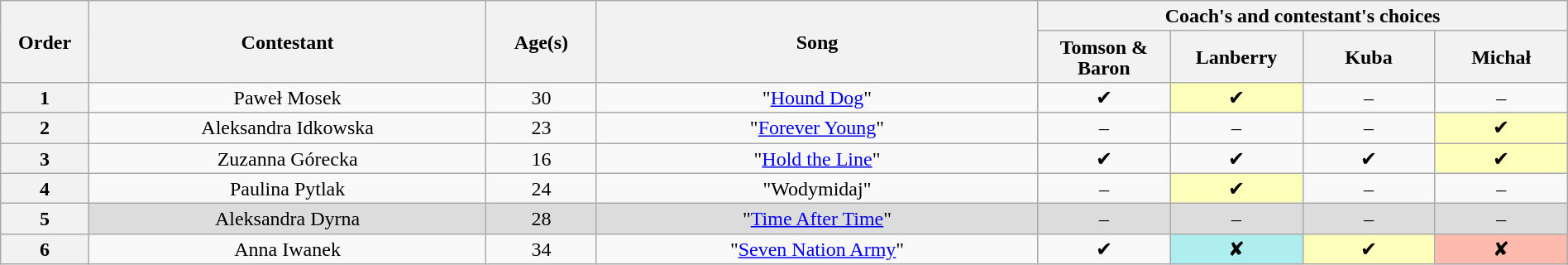<table class="wikitable" style="text-align:center; line-height:17px; width:100%">
<tr>
<th scope="col" rowspan="2" style="width:04%">Order</th>
<th scope="col" rowspan="2" style="width:18%">Contestant</th>
<th scope="col" rowspan="2" style="width:05%">Age(s)</th>
<th scope="col" rowspan="2" style="width:20%">Song</th>
<th scope="col" colspan="4" style="width:24%">Coach's and contestant's choices</th>
</tr>
<tr>
<th style="width:06%">Tomson & Baron</th>
<th style="width:06%">Lanberry</th>
<th style="width:06%">Kuba</th>
<th style="width:06%">Michał</th>
</tr>
<tr>
<th>1</th>
<td>Paweł Mosek</td>
<td>30</td>
<td>"<a href='#'>Hound Dog</a>"</td>
<td>✔</td>
<td style="background:#ffffbc">✔</td>
<td>–</td>
<td>–</td>
</tr>
<tr>
<th>2</th>
<td>Aleksandra Idkowska</td>
<td>23</td>
<td>"<a href='#'>Forever Young</a>"</td>
<td>–</td>
<td>–</td>
<td>–</td>
<td style="background:#ffffbc">✔</td>
</tr>
<tr>
<th>3</th>
<td>Zuzanna Górecka</td>
<td>16</td>
<td>"<a href='#'>Hold the Line</a>"</td>
<td>✔</td>
<td>✔</td>
<td>✔</td>
<td style="background:#ffffbc">✔</td>
</tr>
<tr>
<th>4</th>
<td>Paulina Pytlak</td>
<td>24</td>
<td>"Wodymidaj" </td>
<td>–</td>
<td style="background:#ffffbc">✔</td>
<td>–</td>
<td>–</td>
</tr>
<tr style="background:#DCDCDC">
<th>5</th>
<td>Aleksandra Dyrna</td>
<td>28</td>
<td>"<a href='#'>Time After Time</a>"</td>
<td>–</td>
<td>–</td>
<td>–</td>
<td>–</td>
</tr>
<tr>
<th>6</th>
<td>Anna Iwanek</td>
<td>34</td>
<td>"<a href='#'>Seven Nation Army</a>"</td>
<td>✔</td>
<td bgcolor="#afeeee">✘</td>
<td style="background:#ffffbc">✔</td>
<td bgcolor="#febaad">✘</td>
</tr>
</table>
